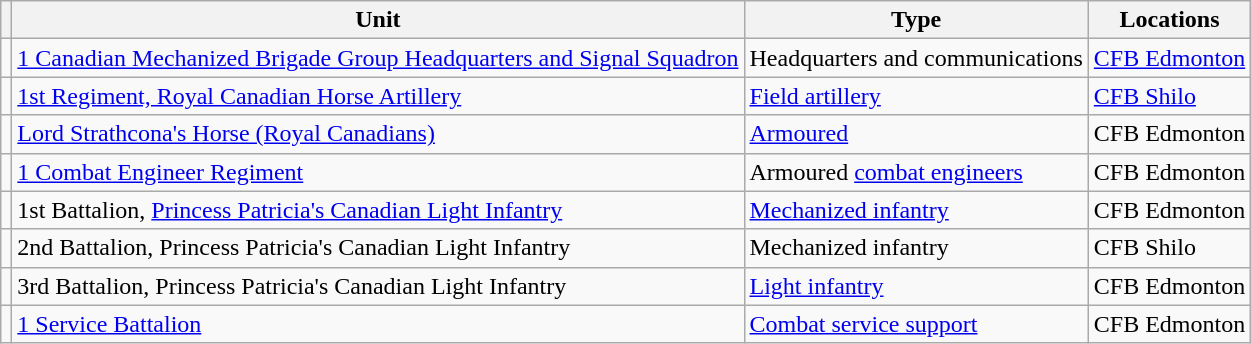<table class=wikitable>
<tr>
<th></th>
<th>Unit</th>
<th>Type</th>
<th>Locations</th>
</tr>
<tr>
<td style="vertical-align:top;line-height: 5px"><br></td>
<td><a href='#'>1 Canadian Mechanized Brigade Group Headquarters and Signal Squadron</a></td>
<td>Headquarters and communications</td>
<td><a href='#'>CFB Edmonton</a></td>
</tr>
<tr>
<td style="vertical-align:top;line-height: 5px"><br></td>
<td><a href='#'>1st Regiment, Royal Canadian Horse Artillery</a></td>
<td><a href='#'>Field artillery</a></td>
<td><a href='#'>CFB Shilo</a></td>
</tr>
<tr>
<td style="vertical-align:top;line-height: 5px"><br></td>
<td><a href='#'>Lord Strathcona's Horse (Royal Canadians)</a></td>
<td><a href='#'>Armoured</a></td>
<td>CFB Edmonton</td>
</tr>
<tr>
<td style="vertical-align:top;line-height: 5px"><br></td>
<td><a href='#'>1 Combat Engineer Regiment</a></td>
<td>Armoured <a href='#'>combat engineers</a></td>
<td>CFB Edmonton</td>
</tr>
<tr>
<td style="vertical-align:top;line-height: 5px"><br></td>
<td>1st Battalion, <a href='#'>Princess Patricia's Canadian Light Infantry</a></td>
<td><a href='#'>Mechanized infantry</a></td>
<td>CFB Edmonton</td>
</tr>
<tr>
<td style="vertical-align:top;line-height: 5px"><br></td>
<td>2nd Battalion, Princess Patricia's Canadian Light Infantry</td>
<td>Mechanized infantry</td>
<td>CFB Shilo</td>
</tr>
<tr>
<td style="vertical-align:top;line-height: 5px"><br></td>
<td>3rd Battalion, Princess Patricia's Canadian Light Infantry</td>
<td><a href='#'>Light infantry</a></td>
<td>CFB Edmonton</td>
</tr>
<tr>
<td style="vertical-align:top;line-height: 5px"><br></td>
<td><a href='#'>1 Service Battalion</a></td>
<td><a href='#'>Combat service support</a></td>
<td>CFB Edmonton</td>
</tr>
</table>
